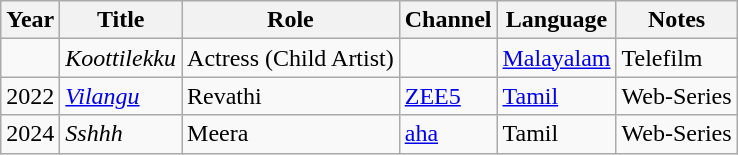<table class="wikitable">
<tr>
<th>Year</th>
<th>Title</th>
<th>Role</th>
<th>Channel</th>
<th>Language</th>
<th>Notes</th>
</tr>
<tr>
<td></td>
<td><em>Koottilekku</em></td>
<td>Actress (Child Artist)</td>
<td></td>
<td><a href='#'>Malayalam</a></td>
<td>Telefilm</td>
</tr>
<tr>
<td>2022</td>
<td><em><a href='#'>Vilangu</a></em></td>
<td>Revathi</td>
<td><a href='#'>ZEE5</a></td>
<td><a href='#'>Tamil</a></td>
<td>Web-Series</td>
</tr>
<tr>
<td>2024</td>
<td><em>Sshhh</em></td>
<td>Meera</td>
<td><a href='#'>aha</a></td>
<td>Tamil</td>
<td>Web-Series</td>
</tr>
</table>
